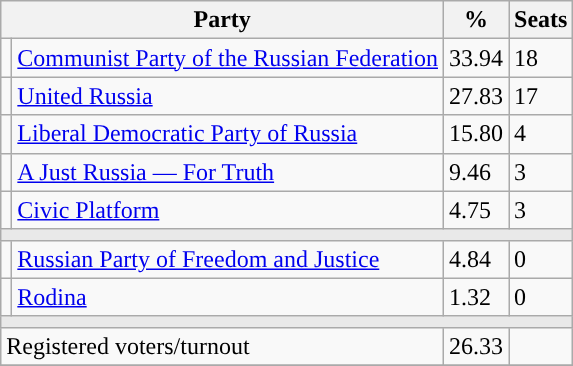<table class="wikitable">
<tr>
<th colspan=2>Party</th>
<th>%</th>
<th>Seats</th>
</tr>
<tr>
<td style="background:"></td>
<td><a href='#'>Communist Party of the Russian Federation</a></td>
<td>33.94</td>
<td>18</td>
</tr>
<tr>
<td style="background:"></td>
<td><a href='#'>United Russia</a></td>
<td>27.83</td>
<td>17</td>
</tr>
<tr>
<td style="background:"></td>
<td><a href='#'>Liberal Democratic Party of Russia</a></td>
<td>15.80</td>
<td>4</td>
</tr>
<tr>
<td style="background:"></td>
<td><a href='#'>A Just Russia — For Truth</a></td>
<td>9.46</td>
<td>3</td>
</tr>
<tr>
<td style="background:"></td>
<td><a href='#'>Civic Platform</a></td>
<td>4.75</td>
<td>3</td>
</tr>
<tr>
<td colspan=4 style="background:#E9E9E9;"></td>
</tr>
<tr>
<td style="background:"></td>
<td><a href='#'>Russian Party of Freedom and Justice</a></td>
<td>4.84</td>
<td>0</td>
</tr>
<tr>
<td style="background:"></td>
<td><a href='#'>Rodina</a></td>
<td>1.32</td>
<td>0</td>
</tr>
<tr>
<td colspan=4 style="background:#E9E9E9;"></td>
</tr>
<tr>
<td align=left colspan=2>Registered voters/turnout</td>
<td>26.33</td>
<td></td>
</tr>
<tr>
</tr>
</table>
